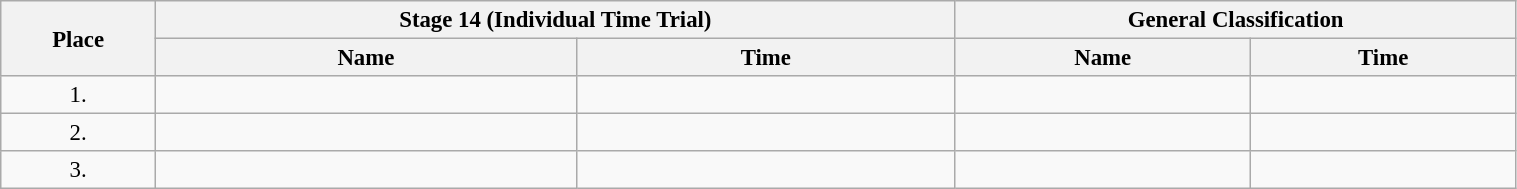<table class=wikitable style="font-size:95%" width="80%">
<tr>
<th rowspan="2">Place</th>
<th colspan="2">Stage 14 (Individual Time Trial)</th>
<th colspan="2">General Classification</th>
</tr>
<tr>
<th>Name</th>
<th>Time</th>
<th>Name</th>
<th>Time</th>
</tr>
<tr>
<td align="center">1.</td>
<td></td>
<td></td>
<td></td>
<td></td>
</tr>
<tr>
<td align="center">2.</td>
<td></td>
<td></td>
<td></td>
<td></td>
</tr>
<tr>
<td align="center">3.</td>
<td></td>
<td></td>
<td></td>
<td></td>
</tr>
</table>
